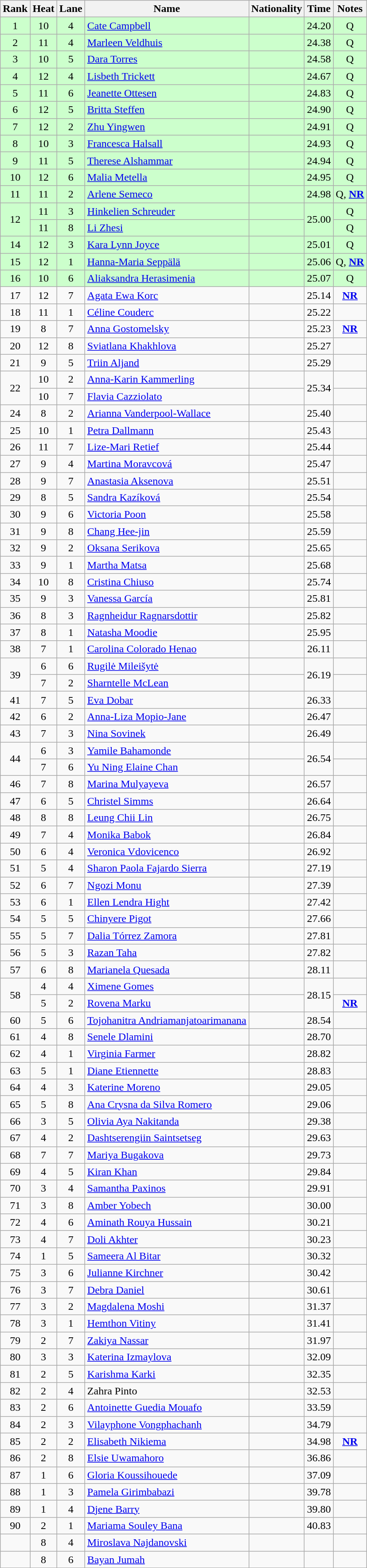<table class="wikitable sortable" style="text-align:center">
<tr>
<th>Rank</th>
<th>Heat</th>
<th>Lane</th>
<th>Name</th>
<th>Nationality</th>
<th>Time</th>
<th>Notes</th>
</tr>
<tr bgcolor=ccffcc>
<td>1</td>
<td>10</td>
<td>4</td>
<td align=left><a href='#'>Cate Campbell</a></td>
<td align=left></td>
<td>24.20</td>
<td>Q</td>
</tr>
<tr bgcolor=ccffcc>
<td>2</td>
<td>11</td>
<td>4</td>
<td align=left><a href='#'>Marleen Veldhuis</a></td>
<td align=left></td>
<td>24.38</td>
<td>Q</td>
</tr>
<tr bgcolor=ccffcc>
<td>3</td>
<td>10</td>
<td>5</td>
<td align=left><a href='#'>Dara Torres</a></td>
<td align=left></td>
<td>24.58</td>
<td>Q</td>
</tr>
<tr bgcolor=ccffcc>
<td>4</td>
<td>12</td>
<td>4</td>
<td align=left><a href='#'>Lisbeth Trickett</a></td>
<td align=left></td>
<td>24.67</td>
<td>Q</td>
</tr>
<tr bgcolor=ccffcc>
<td>5</td>
<td>11</td>
<td>6</td>
<td align=left><a href='#'>Jeanette Ottesen</a></td>
<td align=left></td>
<td>24.83</td>
<td>Q</td>
</tr>
<tr bgcolor=ccffcc>
<td>6</td>
<td>12</td>
<td>5</td>
<td align=left><a href='#'>Britta Steffen</a></td>
<td align=left></td>
<td>24.90</td>
<td>Q</td>
</tr>
<tr bgcolor=ccffcc>
<td>7</td>
<td>12</td>
<td>2</td>
<td align=left><a href='#'>Zhu Yingwen</a></td>
<td align=left></td>
<td>24.91</td>
<td>Q</td>
</tr>
<tr bgcolor=ccffcc>
<td>8</td>
<td>10</td>
<td>3</td>
<td align=left><a href='#'>Francesca Halsall</a></td>
<td align=left></td>
<td>24.93</td>
<td>Q</td>
</tr>
<tr bgcolor=ccffcc>
<td>9</td>
<td>11</td>
<td>5</td>
<td align=left><a href='#'>Therese Alshammar</a></td>
<td align=left></td>
<td>24.94</td>
<td>Q</td>
</tr>
<tr bgcolor=ccffcc>
<td>10</td>
<td>12</td>
<td>6</td>
<td align=left><a href='#'>Malia Metella</a></td>
<td align=left></td>
<td>24.95</td>
<td>Q</td>
</tr>
<tr bgcolor=ccffcc>
<td>11</td>
<td>11</td>
<td>2</td>
<td align=left><a href='#'>Arlene Semeco</a></td>
<td align=left></td>
<td>24.98</td>
<td>Q, <strong><a href='#'>NR</a></strong></td>
</tr>
<tr bgcolor=ccffcc>
<td rowspan=2>12</td>
<td>11</td>
<td>3</td>
<td align=left><a href='#'>Hinkelien Schreuder</a></td>
<td align=left></td>
<td rowspan=2>25.00</td>
<td>Q</td>
</tr>
<tr bgcolor=ccffcc>
<td>11</td>
<td>8</td>
<td align=left><a href='#'>Li Zhesi</a></td>
<td align=left></td>
<td>Q</td>
</tr>
<tr bgcolor=ccffcc>
<td>14</td>
<td>12</td>
<td>3</td>
<td align=left><a href='#'>Kara Lynn Joyce</a></td>
<td align=left></td>
<td>25.01</td>
<td>Q</td>
</tr>
<tr bgcolor=ccffcc>
<td>15</td>
<td>12</td>
<td>1</td>
<td align=left><a href='#'>Hanna-Maria Seppälä</a></td>
<td align=left></td>
<td>25.06</td>
<td>Q, <strong><a href='#'>NR</a></strong></td>
</tr>
<tr bgcolor=ccffcc>
<td>16</td>
<td>10</td>
<td>6</td>
<td align=left><a href='#'>Aliaksandra Herasimenia</a></td>
<td align=left></td>
<td>25.07</td>
<td>Q</td>
</tr>
<tr>
<td>17</td>
<td>12</td>
<td>7</td>
<td align=left><a href='#'>Agata Ewa Korc</a></td>
<td align=left></td>
<td>25.14</td>
<td><strong><a href='#'>NR</a></strong></td>
</tr>
<tr>
<td>18</td>
<td>11</td>
<td>1</td>
<td align=left><a href='#'>Céline Couderc</a></td>
<td align=left></td>
<td>25.22</td>
<td></td>
</tr>
<tr>
<td>19</td>
<td>8</td>
<td>7</td>
<td align=left><a href='#'>Anna Gostomelsky</a></td>
<td align=left></td>
<td>25.23</td>
<td><strong><a href='#'>NR</a></strong></td>
</tr>
<tr>
<td>20</td>
<td>12</td>
<td>8</td>
<td align=left><a href='#'>Sviatlana Khakhlova</a></td>
<td align=left></td>
<td>25.27</td>
<td></td>
</tr>
<tr>
<td>21</td>
<td>9</td>
<td>5</td>
<td align=left><a href='#'>Triin Aljand</a></td>
<td align=left></td>
<td>25.29</td>
<td></td>
</tr>
<tr>
<td rowspan=2>22</td>
<td>10</td>
<td>2</td>
<td align=left><a href='#'>Anna-Karin Kammerling</a></td>
<td align=left></td>
<td rowspan=2>25.34</td>
<td></td>
</tr>
<tr>
<td>10</td>
<td>7</td>
<td align=left><a href='#'>Flavia Cazziolato</a></td>
<td align=left></td>
<td></td>
</tr>
<tr>
<td>24</td>
<td>8</td>
<td>2</td>
<td align=left><a href='#'>Arianna Vanderpool-Wallace</a></td>
<td align=left></td>
<td>25.40</td>
<td></td>
</tr>
<tr>
<td>25</td>
<td>10</td>
<td>1</td>
<td align=left><a href='#'>Petra Dallmann</a></td>
<td align=left></td>
<td>25.43</td>
<td></td>
</tr>
<tr>
<td>26</td>
<td>11</td>
<td>7</td>
<td align=left><a href='#'>Lize-Mari Retief</a></td>
<td align=left></td>
<td>25.44</td>
<td></td>
</tr>
<tr>
<td>27</td>
<td>9</td>
<td>4</td>
<td align=left><a href='#'>Martina Moravcová</a></td>
<td align=left></td>
<td>25.47</td>
<td></td>
</tr>
<tr>
<td>28</td>
<td>9</td>
<td>7</td>
<td align=left><a href='#'>Anastasia Aksenova</a></td>
<td align=left></td>
<td>25.51</td>
<td></td>
</tr>
<tr>
<td>29</td>
<td>8</td>
<td>5</td>
<td align=left><a href='#'>Sandra Kazíková</a></td>
<td align=left></td>
<td>25.54</td>
<td></td>
</tr>
<tr>
<td>30</td>
<td>9</td>
<td>6</td>
<td align=left><a href='#'>Victoria Poon</a></td>
<td align=left></td>
<td>25.58</td>
<td></td>
</tr>
<tr>
<td>31</td>
<td>9</td>
<td>8</td>
<td align=left><a href='#'>Chang Hee-jin</a></td>
<td align=left></td>
<td>25.59</td>
<td></td>
</tr>
<tr>
<td>32</td>
<td>9</td>
<td>2</td>
<td align=left><a href='#'>Oksana Serikova</a></td>
<td align=left></td>
<td>25.65</td>
<td></td>
</tr>
<tr>
<td>33</td>
<td>9</td>
<td>1</td>
<td align=left><a href='#'>Martha Matsa</a></td>
<td align=left></td>
<td>25.68</td>
<td></td>
</tr>
<tr>
<td>34</td>
<td>10</td>
<td>8</td>
<td align=left><a href='#'>Cristina Chiuso</a></td>
<td align=left></td>
<td>25.74</td>
<td></td>
</tr>
<tr>
<td>35</td>
<td>9</td>
<td>3</td>
<td align=left><a href='#'>Vanessa García</a></td>
<td align=left></td>
<td>25.81</td>
<td></td>
</tr>
<tr>
<td>36</td>
<td>8</td>
<td>3</td>
<td align=left><a href='#'>Ragnheidur Ragnarsdottir</a></td>
<td align=left></td>
<td>25.82</td>
<td></td>
</tr>
<tr>
<td>37</td>
<td>8</td>
<td>1</td>
<td align=left><a href='#'>Natasha Moodie</a></td>
<td align=left></td>
<td>25.95</td>
<td></td>
</tr>
<tr>
<td>38</td>
<td>7</td>
<td>1</td>
<td align=left><a href='#'>Carolina Colorado Henao</a></td>
<td align=left></td>
<td>26.11</td>
<td></td>
</tr>
<tr>
<td rowspan=2>39</td>
<td>6</td>
<td>6</td>
<td align=left><a href='#'>Rugilė Mileišytė</a></td>
<td align=left></td>
<td rowspan=2>26.19</td>
<td></td>
</tr>
<tr>
<td>7</td>
<td>2</td>
<td align=left><a href='#'>Sharntelle McLean</a></td>
<td align=left></td>
<td></td>
</tr>
<tr>
<td>41</td>
<td>7</td>
<td>5</td>
<td align=left><a href='#'>Eva Dobar</a></td>
<td align=left></td>
<td>26.33</td>
<td></td>
</tr>
<tr>
<td>42</td>
<td>6</td>
<td>2</td>
<td align=left><a href='#'>Anna-Liza Mopio-Jane</a></td>
<td align=left></td>
<td>26.47</td>
<td></td>
</tr>
<tr>
<td>43</td>
<td>7</td>
<td>3</td>
<td align=left><a href='#'>Nina Sovinek</a></td>
<td align=left></td>
<td>26.49</td>
<td></td>
</tr>
<tr>
<td rowspan=2>44</td>
<td>6</td>
<td>3</td>
<td align=left><a href='#'>Yamile Bahamonde</a></td>
<td align=left></td>
<td rowspan=2>26.54</td>
<td></td>
</tr>
<tr>
<td>7</td>
<td>6</td>
<td align=left><a href='#'>Yu Ning Elaine Chan</a></td>
<td align=left></td>
<td></td>
</tr>
<tr>
<td>46</td>
<td>7</td>
<td>8</td>
<td align=left><a href='#'>Marina Mulyayeva</a></td>
<td align=left></td>
<td>26.57</td>
<td></td>
</tr>
<tr>
<td>47</td>
<td>6</td>
<td>5</td>
<td align=left><a href='#'>Christel Simms</a></td>
<td align=left></td>
<td>26.64</td>
<td></td>
</tr>
<tr>
<td>48</td>
<td>8</td>
<td>8</td>
<td align=left><a href='#'>Leung Chii Lin</a></td>
<td align=left></td>
<td>26.75</td>
<td></td>
</tr>
<tr>
<td>49</td>
<td>7</td>
<td>4</td>
<td align=left><a href='#'>Monika Babok</a></td>
<td align=left></td>
<td>26.84</td>
<td></td>
</tr>
<tr>
<td>50</td>
<td>6</td>
<td>4</td>
<td align=left><a href='#'>Veronica Vdovicenco</a></td>
<td align=left></td>
<td>26.92</td>
<td></td>
</tr>
<tr>
<td>51</td>
<td>5</td>
<td>4</td>
<td align=left><a href='#'>Sharon Paola Fajardo Sierra</a></td>
<td align=left></td>
<td>27.19</td>
<td></td>
</tr>
<tr>
<td>52</td>
<td>6</td>
<td>7</td>
<td align=left><a href='#'>Ngozi Monu</a></td>
<td align=left></td>
<td>27.39</td>
<td></td>
</tr>
<tr>
<td>53</td>
<td>6</td>
<td>1</td>
<td align=left><a href='#'>Ellen Lendra Hight</a></td>
<td align=left></td>
<td>27.42</td>
<td></td>
</tr>
<tr>
<td>54</td>
<td>5</td>
<td>5</td>
<td align=left><a href='#'>Chinyere Pigot</a></td>
<td align=left></td>
<td>27.66</td>
<td></td>
</tr>
<tr>
<td>55</td>
<td>5</td>
<td>7</td>
<td align=left><a href='#'>Dalia Tórrez Zamora</a></td>
<td align=left></td>
<td>27.81</td>
<td></td>
</tr>
<tr>
<td>56</td>
<td>5</td>
<td>3</td>
<td align=left><a href='#'>Razan Taha</a></td>
<td align=left></td>
<td>27.82</td>
<td></td>
</tr>
<tr>
<td>57</td>
<td>6</td>
<td>8</td>
<td align=left><a href='#'>Marianela Quesada</a></td>
<td align=left></td>
<td>28.11</td>
<td></td>
</tr>
<tr>
<td rowspan=2>58</td>
<td>4</td>
<td>4</td>
<td align=left><a href='#'>Ximene Gomes</a></td>
<td align=left></td>
<td rowspan=2>28.15</td>
<td></td>
</tr>
<tr>
<td>5</td>
<td>2</td>
<td align=left><a href='#'>Rovena Marku</a></td>
<td align=left></td>
<td><strong><a href='#'>NR</a></strong></td>
</tr>
<tr>
<td>60</td>
<td>5</td>
<td>6</td>
<td align=left><a href='#'>Tojohanitra Andriamanjatoarimanana</a></td>
<td align=left></td>
<td>28.54</td>
<td></td>
</tr>
<tr>
<td>61</td>
<td>4</td>
<td>8</td>
<td align=left><a href='#'>Senele Dlamini</a></td>
<td align=left></td>
<td>28.70</td>
<td></td>
</tr>
<tr>
<td>62</td>
<td>4</td>
<td>1</td>
<td align=left><a href='#'>Virginia Farmer</a></td>
<td align=left></td>
<td>28.82</td>
<td></td>
</tr>
<tr>
<td>63</td>
<td>5</td>
<td>1</td>
<td align=left><a href='#'>Diane Etiennette</a></td>
<td align=left></td>
<td>28.83</td>
<td></td>
</tr>
<tr>
<td>64</td>
<td>4</td>
<td>3</td>
<td align=left><a href='#'>Katerine Moreno</a></td>
<td align=left></td>
<td>29.05</td>
<td></td>
</tr>
<tr>
<td>65</td>
<td>5</td>
<td>8</td>
<td align=left><a href='#'>Ana Crysna da Silva Romero</a></td>
<td align=left></td>
<td>29.06</td>
<td></td>
</tr>
<tr>
<td>66</td>
<td>3</td>
<td>5</td>
<td align=left><a href='#'>Olivia Aya Nakitanda</a></td>
<td align=left></td>
<td>29.38</td>
<td></td>
</tr>
<tr>
<td>67</td>
<td>4</td>
<td>2</td>
<td align=left><a href='#'>Dashtserengiin Saintsetseg</a></td>
<td align=left></td>
<td>29.63</td>
<td></td>
</tr>
<tr>
<td>68</td>
<td>7</td>
<td>7</td>
<td align=left><a href='#'>Mariya Bugakova</a></td>
<td align=left></td>
<td>29.73</td>
<td></td>
</tr>
<tr>
<td>69</td>
<td>4</td>
<td>5</td>
<td align=left><a href='#'>Kiran Khan</a></td>
<td align=left></td>
<td>29.84</td>
<td></td>
</tr>
<tr>
<td>70</td>
<td>3</td>
<td>4</td>
<td align=left><a href='#'>Samantha Paxinos</a></td>
<td align=left></td>
<td>29.91</td>
<td></td>
</tr>
<tr>
<td>71</td>
<td>3</td>
<td>8</td>
<td align=left><a href='#'>Amber Yobech</a></td>
<td align=left></td>
<td>30.00</td>
<td></td>
</tr>
<tr>
<td>72</td>
<td>4</td>
<td>6</td>
<td align=left><a href='#'>Aminath Rouya Hussain</a></td>
<td align=left></td>
<td>30.21</td>
<td></td>
</tr>
<tr>
<td>73</td>
<td>4</td>
<td>7</td>
<td align=left><a href='#'>Doli Akhter</a></td>
<td align=left></td>
<td>30.23</td>
<td></td>
</tr>
<tr>
<td>74</td>
<td>1</td>
<td>5</td>
<td align=left><a href='#'>Sameera Al Bitar</a></td>
<td align=left></td>
<td>30.32</td>
<td></td>
</tr>
<tr>
<td>75</td>
<td>3</td>
<td>6</td>
<td align=left><a href='#'>Julianne Kirchner</a></td>
<td align=left></td>
<td>30.42</td>
<td></td>
</tr>
<tr>
<td>76</td>
<td>3</td>
<td>7</td>
<td align=left><a href='#'>Debra Daniel</a></td>
<td align=left></td>
<td>30.61</td>
<td></td>
</tr>
<tr>
<td>77</td>
<td>3</td>
<td>2</td>
<td align=left><a href='#'>Magdalena Moshi</a></td>
<td align=left></td>
<td>31.37</td>
<td></td>
</tr>
<tr>
<td>78</td>
<td>3</td>
<td>1</td>
<td align=left><a href='#'>Hemthon Vitiny</a></td>
<td align=left></td>
<td>31.41</td>
<td></td>
</tr>
<tr>
<td>79</td>
<td>2</td>
<td>7</td>
<td align=left><a href='#'>Zakiya Nassar</a></td>
<td align=left></td>
<td>31.97</td>
<td></td>
</tr>
<tr>
<td>80</td>
<td>3</td>
<td>3</td>
<td align=left><a href='#'>Katerina Izmaylova</a></td>
<td align=left></td>
<td>32.09</td>
<td></td>
</tr>
<tr>
<td>81</td>
<td>2</td>
<td>5</td>
<td align=left><a href='#'>Karishma Karki</a></td>
<td align=left></td>
<td>32.35</td>
<td></td>
</tr>
<tr>
<td>82</td>
<td>2</td>
<td>4</td>
<td align=left>Zahra Pinto</td>
<td align=left></td>
<td>32.53</td>
<td></td>
</tr>
<tr>
<td>83</td>
<td>2</td>
<td>6</td>
<td align=left><a href='#'>Antoinette Guedia Mouafo</a></td>
<td align=left></td>
<td>33.59</td>
<td></td>
</tr>
<tr>
<td>84</td>
<td>2</td>
<td>3</td>
<td align=left><a href='#'>Vilayphone Vongphachanh</a></td>
<td align=left></td>
<td>34.79</td>
<td></td>
</tr>
<tr>
<td>85</td>
<td>2</td>
<td>2</td>
<td align=left><a href='#'>Elisabeth Nikiema</a></td>
<td align=left></td>
<td>34.98</td>
<td><strong><a href='#'>NR</a></strong></td>
</tr>
<tr>
<td>86</td>
<td>2</td>
<td>8</td>
<td align=left><a href='#'>Elsie Uwamahoro</a></td>
<td align=left></td>
<td>36.86</td>
<td></td>
</tr>
<tr>
<td>87</td>
<td>1</td>
<td>6</td>
<td align=left><a href='#'>Gloria Koussihouede</a></td>
<td align=left></td>
<td>37.09</td>
<td></td>
</tr>
<tr>
<td>88</td>
<td>1</td>
<td>3</td>
<td align=left><a href='#'>Pamela Girimbabazi</a></td>
<td align=left></td>
<td>39.78</td>
<td></td>
</tr>
<tr>
<td>89</td>
<td>1</td>
<td>4</td>
<td align=left><a href='#'>Djene Barry</a></td>
<td align=left></td>
<td>39.80</td>
<td></td>
</tr>
<tr>
<td>90</td>
<td>2</td>
<td>1</td>
<td align=left><a href='#'>Mariama Souley Bana</a></td>
<td align=left></td>
<td>40.83</td>
<td></td>
</tr>
<tr>
<td></td>
<td>8</td>
<td>4</td>
<td align=left><a href='#'>Miroslava Najdanovski</a></td>
<td align=left></td>
<td></td>
<td></td>
</tr>
<tr>
<td></td>
<td>8</td>
<td>6</td>
<td align=left><a href='#'>Bayan Jumah</a></td>
<td align=left></td>
<td></td>
<td></td>
</tr>
</table>
